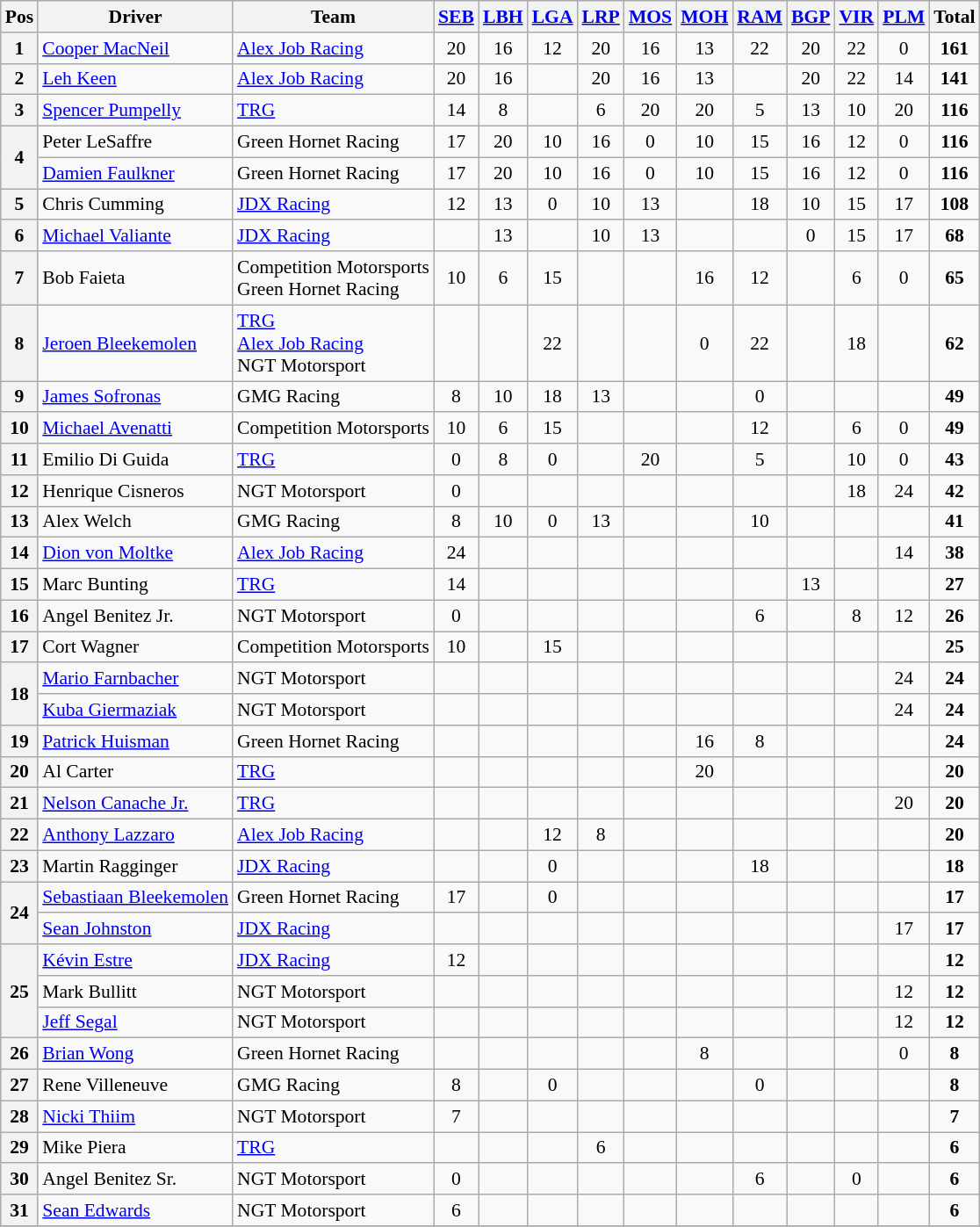<table class="wikitable" style="font-size: 90%; text-align:center;">
<tr>
<th>Pos</th>
<th>Driver</th>
<th>Team</th>
<th><a href='#'>SEB</a></th>
<th><a href='#'>LBH</a></th>
<th><a href='#'>LGA</a></th>
<th><a href='#'>LRP</a></th>
<th><a href='#'>MOS</a></th>
<th><a href='#'>MOH</a></th>
<th><a href='#'>RAM</a></th>
<th><a href='#'>BGP</a></th>
<th><a href='#'>VIR</a></th>
<th><a href='#'>PLM</a></th>
<th>Total</th>
</tr>
<tr>
<th>1</th>
<td align=left> <a href='#'>Cooper MacNeil</a></td>
<td align=left> <a href='#'>Alex Job Racing</a></td>
<td>20</td>
<td>16</td>
<td>12</td>
<td>20</td>
<td>16</td>
<td>13</td>
<td>22</td>
<td>20</td>
<td>22</td>
<td>0</td>
<td><strong>161</strong></td>
</tr>
<tr>
<th>2</th>
<td align=left> <a href='#'>Leh Keen</a></td>
<td align=left> <a href='#'>Alex Job Racing</a></td>
<td>20</td>
<td>16</td>
<td></td>
<td>20</td>
<td>16</td>
<td>13</td>
<td></td>
<td>20</td>
<td>22</td>
<td>14</td>
<td><strong>141</strong></td>
</tr>
<tr>
<th>3</th>
<td align=left> <a href='#'>Spencer Pumpelly</a></td>
<td align=left> <a href='#'>TRG</a></td>
<td>14</td>
<td>8</td>
<td></td>
<td>6</td>
<td>20</td>
<td>20</td>
<td>5</td>
<td>13</td>
<td>10</td>
<td>20</td>
<td><strong>116</strong></td>
</tr>
<tr>
<th rowspan=2>4</th>
<td align=left> Peter LeSaffre</td>
<td align=left> Green Hornet Racing</td>
<td>17</td>
<td>20</td>
<td>10</td>
<td>16</td>
<td>0</td>
<td>10</td>
<td>15</td>
<td>16</td>
<td>12</td>
<td>0</td>
<td><strong>116</strong></td>
</tr>
<tr>
<td align=left> <a href='#'>Damien Faulkner</a></td>
<td align=left> Green Hornet Racing</td>
<td>17</td>
<td>20</td>
<td>10</td>
<td>16</td>
<td>0</td>
<td>10</td>
<td>15</td>
<td>16</td>
<td>12</td>
<td>0</td>
<td><strong>116</strong></td>
</tr>
<tr>
<th>5</th>
<td align=left> Chris Cumming</td>
<td align=left> <a href='#'>JDX Racing</a></td>
<td>12</td>
<td>13</td>
<td>0</td>
<td>10</td>
<td>13</td>
<td></td>
<td>18</td>
<td>10</td>
<td>15</td>
<td>17</td>
<td><strong>108</strong></td>
</tr>
<tr>
<th>6</th>
<td align=left> <a href='#'>Michael Valiante</a></td>
<td align=left> <a href='#'>JDX Racing</a></td>
<td></td>
<td>13</td>
<td></td>
<td>10</td>
<td>13</td>
<td></td>
<td></td>
<td>0</td>
<td>15</td>
<td>17</td>
<td><strong>68</strong></td>
</tr>
<tr>
<th>7</th>
<td align=left> Bob Faieta</td>
<td align=left> Competition Motorsports<br>  Green Hornet Racing</td>
<td>10</td>
<td>6</td>
<td>15</td>
<td></td>
<td></td>
<td>16</td>
<td>12</td>
<td></td>
<td>6</td>
<td>0</td>
<td><strong>65</strong></td>
</tr>
<tr>
<th>8</th>
<td align=left> <a href='#'>Jeroen Bleekemolen</a></td>
<td align=left> <a href='#'>TRG</a><br> <a href='#'>Alex Job Racing</a><br> NGT Motorsport</td>
<td></td>
<td></td>
<td>22</td>
<td></td>
<td></td>
<td>0</td>
<td>22</td>
<td></td>
<td>18</td>
<td></td>
<td><strong>62</strong></td>
</tr>
<tr>
<th>9</th>
<td align=left> <a href='#'>James Sofronas</a></td>
<td align=left> GMG Racing</td>
<td>8</td>
<td>10</td>
<td>18</td>
<td>13</td>
<td></td>
<td></td>
<td>0</td>
<td></td>
<td></td>
<td></td>
<td><strong>49</strong></td>
</tr>
<tr>
<th>10</th>
<td align=left> <a href='#'>Michael Avenatti</a></td>
<td align=left> Competition Motorsports</td>
<td>10</td>
<td>6</td>
<td>15</td>
<td></td>
<td></td>
<td></td>
<td>12</td>
<td></td>
<td>6</td>
<td>0</td>
<td><strong>49</strong></td>
</tr>
<tr>
<th>11</th>
<td align=left> Emilio Di Guida</td>
<td align=left> <a href='#'>TRG</a></td>
<td>0</td>
<td>8</td>
<td>0</td>
<td></td>
<td>20</td>
<td></td>
<td>5</td>
<td></td>
<td>10</td>
<td>0</td>
<td><strong>43</strong></td>
</tr>
<tr>
<th>12</th>
<td align=left> Henrique Cisneros</td>
<td align=left> NGT Motorsport</td>
<td>0</td>
<td></td>
<td></td>
<td></td>
<td></td>
<td></td>
<td></td>
<td></td>
<td>18</td>
<td>24</td>
<td><strong>42</strong></td>
</tr>
<tr>
<th>13</th>
<td align=left> Alex Welch</td>
<td align=left> GMG Racing</td>
<td>8</td>
<td>10</td>
<td>0</td>
<td>13</td>
<td></td>
<td></td>
<td>10</td>
<td></td>
<td></td>
<td></td>
<td><strong>41</strong></td>
</tr>
<tr>
<th>14</th>
<td align=left> <a href='#'>Dion von Moltke</a></td>
<td align=left> <a href='#'>Alex Job Racing</a></td>
<td>24</td>
<td></td>
<td></td>
<td></td>
<td></td>
<td></td>
<td></td>
<td></td>
<td></td>
<td>14</td>
<td><strong>38</strong></td>
</tr>
<tr>
<th>15</th>
<td align=left> Marc Bunting</td>
<td align=left> <a href='#'>TRG</a></td>
<td>14</td>
<td></td>
<td></td>
<td></td>
<td></td>
<td></td>
<td></td>
<td>13</td>
<td></td>
<td></td>
<td><strong>27</strong></td>
</tr>
<tr>
<th>16</th>
<td align=left> Angel Benitez Jr.</td>
<td align=left> NGT Motorsport</td>
<td>0</td>
<td></td>
<td></td>
<td></td>
<td></td>
<td></td>
<td>6</td>
<td></td>
<td>8</td>
<td>12</td>
<td><strong>26</strong></td>
</tr>
<tr>
<th>17</th>
<td align=left> Cort Wagner</td>
<td align=left> Competition Motorsports</td>
<td>10</td>
<td></td>
<td>15</td>
<td></td>
<td></td>
<td></td>
<td></td>
<td></td>
<td></td>
<td></td>
<td><strong>25</strong></td>
</tr>
<tr>
<th rowspan=2>18</th>
<td align=left> <a href='#'>Mario Farnbacher</a></td>
<td align=left> NGT Motorsport</td>
<td></td>
<td></td>
<td></td>
<td></td>
<td></td>
<td></td>
<td></td>
<td></td>
<td></td>
<td>24</td>
<td><strong>24</strong></td>
</tr>
<tr>
<td align=left> <a href='#'>Kuba Giermaziak</a></td>
<td align=left> NGT Motorsport</td>
<td></td>
<td></td>
<td></td>
<td></td>
<td></td>
<td></td>
<td></td>
<td></td>
<td></td>
<td>24</td>
<td><strong>24</strong></td>
</tr>
<tr>
<th>19</th>
<td align=left> <a href='#'>Patrick Huisman</a></td>
<td align=left> Green Hornet Racing</td>
<td></td>
<td></td>
<td></td>
<td></td>
<td></td>
<td>16</td>
<td>8</td>
<td></td>
<td></td>
<td></td>
<td><strong>24</strong></td>
</tr>
<tr>
<th>20</th>
<td align=left> Al Carter</td>
<td align=left> <a href='#'>TRG</a></td>
<td></td>
<td></td>
<td></td>
<td></td>
<td></td>
<td>20</td>
<td></td>
<td></td>
<td></td>
<td></td>
<td><strong>20</strong></td>
</tr>
<tr>
<th>21</th>
<td align=left> <a href='#'>Nelson Canache Jr.</a></td>
<td align=left> <a href='#'>TRG</a></td>
<td></td>
<td></td>
<td></td>
<td></td>
<td></td>
<td></td>
<td></td>
<td></td>
<td></td>
<td>20</td>
<td><strong>20</strong></td>
</tr>
<tr>
<th>22</th>
<td align=left> <a href='#'>Anthony Lazzaro</a></td>
<td align=left> <a href='#'>Alex Job Racing</a></td>
<td></td>
<td></td>
<td>12</td>
<td>8</td>
<td></td>
<td></td>
<td></td>
<td></td>
<td></td>
<td></td>
<td><strong>20</strong></td>
</tr>
<tr>
<th>23</th>
<td align=left> Martin Ragginger</td>
<td align=left> <a href='#'>JDX Racing</a></td>
<td></td>
<td></td>
<td>0</td>
<td></td>
<td></td>
<td></td>
<td>18</td>
<td></td>
<td></td>
<td></td>
<td><strong>18</strong></td>
</tr>
<tr>
<th rowspan=2>24</th>
<td align=left> <a href='#'>Sebastiaan Bleekemolen</a></td>
<td align=left> Green Hornet Racing</td>
<td>17</td>
<td></td>
<td>0</td>
<td></td>
<td></td>
<td></td>
<td></td>
<td></td>
<td></td>
<td></td>
<td><strong>17</strong></td>
</tr>
<tr>
<td align=left> <a href='#'>Sean Johnston</a></td>
<td align=left> <a href='#'>JDX Racing</a></td>
<td></td>
<td></td>
<td></td>
<td></td>
<td></td>
<td></td>
<td></td>
<td></td>
<td></td>
<td>17</td>
<td><strong>17</strong></td>
</tr>
<tr>
<th rowspan=3>25</th>
<td align=left> <a href='#'>Kévin Estre</a></td>
<td align=left> <a href='#'>JDX Racing</a></td>
<td>12</td>
<td></td>
<td></td>
<td></td>
<td></td>
<td></td>
<td></td>
<td></td>
<td></td>
<td></td>
<td><strong>12</strong></td>
</tr>
<tr>
<td align=left> Mark Bullitt</td>
<td align=left> NGT Motorsport</td>
<td></td>
<td></td>
<td></td>
<td></td>
<td></td>
<td></td>
<td></td>
<td></td>
<td></td>
<td>12</td>
<td><strong>12</strong></td>
</tr>
<tr>
<td align=left> <a href='#'>Jeff Segal</a></td>
<td align=left> NGT Motorsport</td>
<td></td>
<td></td>
<td></td>
<td></td>
<td></td>
<td></td>
<td></td>
<td></td>
<td></td>
<td>12</td>
<td><strong>12</strong></td>
</tr>
<tr>
<th>26</th>
<td align=left> <a href='#'>Brian Wong</a></td>
<td align=left> Green Hornet Racing</td>
<td></td>
<td></td>
<td></td>
<td></td>
<td></td>
<td>8</td>
<td></td>
<td></td>
<td></td>
<td>0</td>
<td><strong>8</strong></td>
</tr>
<tr>
<th>27</th>
<td align=left> Rene Villeneuve</td>
<td align=left> GMG Racing</td>
<td>8</td>
<td></td>
<td>0</td>
<td></td>
<td></td>
<td></td>
<td>0</td>
<td></td>
<td></td>
<td></td>
<td><strong>8</strong></td>
</tr>
<tr>
<th>28</th>
<td align=left> <a href='#'>Nicki Thiim</a></td>
<td align=left> NGT Motorsport</td>
<td>7</td>
<td></td>
<td></td>
<td></td>
<td></td>
<td></td>
<td></td>
<td></td>
<td></td>
<td></td>
<td><strong>7</strong></td>
</tr>
<tr>
<th>29</th>
<td align=left> Mike Piera</td>
<td align=left> <a href='#'>TRG</a></td>
<td></td>
<td></td>
<td></td>
<td>6</td>
<td></td>
<td></td>
<td></td>
<td></td>
<td></td>
<td></td>
<td><strong>6</strong></td>
</tr>
<tr>
<th>30</th>
<td align=left> Angel Benitez Sr.</td>
<td align=left> NGT Motorsport</td>
<td>0</td>
<td></td>
<td></td>
<td></td>
<td></td>
<td></td>
<td>6</td>
<td></td>
<td>0</td>
<td></td>
<td><strong>6</strong></td>
</tr>
<tr>
<th>31</th>
<td align=left> <a href='#'>Sean Edwards</a></td>
<td align=left> NGT Motorsport</td>
<td>6</td>
<td></td>
<td></td>
<td></td>
<td></td>
<td></td>
<td></td>
<td></td>
<td></td>
<td></td>
<td><strong>6</strong></td>
</tr>
<tr>
</tr>
</table>
